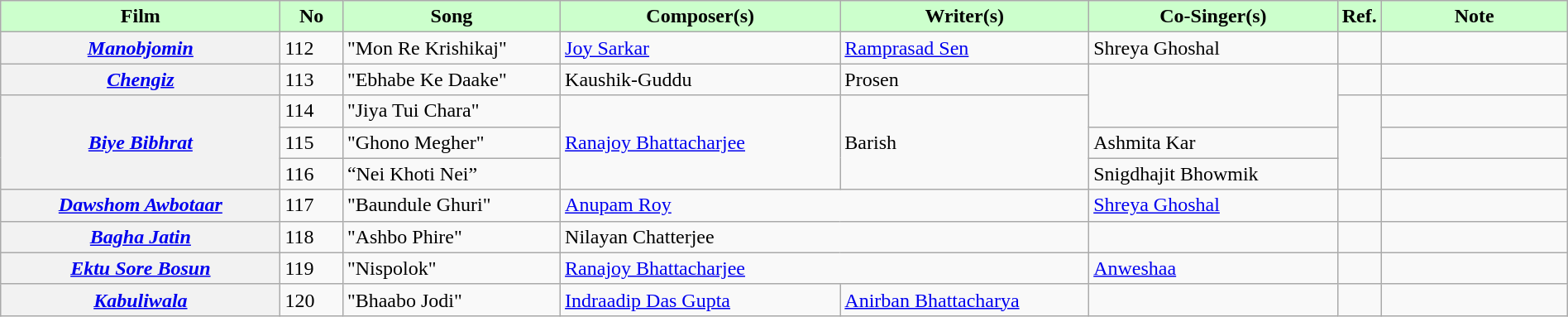<table class="wikitable plainrowheaders" style="width:100%;" textcolor:#000;">
<tr style="background:#cfc; text-align:center;">
<td scope="col" style="width:18%;"><strong>Film</strong></td>
<td scope="col" style="width:4%;"><strong>No</strong></td>
<td scope="col" style="width:14%;"><strong>Song</strong></td>
<td scope="col" style="width:18%;"><strong>Composer(s)</strong></td>
<td scope="col" style="width:16%;"><strong>Writer(s)</strong></td>
<td scope="col" style="width:16%;"><strong>Co-Singer(s)</strong></td>
<td scope="col" style="width:2%;"><strong>Ref.</strong></td>
<td scope="col" style="width:12%;"><strong>Note</strong></td>
</tr>
<tr>
<th scope="row"><em><a href='#'>Manobjomin</a></em></th>
<td>112</td>
<td>"Mon Re Krishikaj"</td>
<td><a href='#'>Joy Sarkar</a></td>
<td><a href='#'>Ramprasad Sen</a></td>
<td>Shreya Ghoshal</td>
<td></td>
<td></td>
</tr>
<tr>
<th scope="row"><em><a href='#'>Chengiz</a></em></th>
<td>113</td>
<td>"Ebhabe Ke Daake"</td>
<td>Kaushik-Guddu</td>
<td>Prosen</td>
<td rowspan="2"></td>
<td></td>
<td></td>
</tr>
<tr>
<th scope="row" rowspan="3"><em><a href='#'>Biye Bibhrat</a></em></th>
<td>114</td>
<td>"Jiya Tui Chara"</td>
<td rowspan="3"><a href='#'>Ranajoy Bhattacharjee</a></td>
<td rowspan="3">Barish</td>
<td rowspan="3"></td>
<td></td>
</tr>
<tr>
<td>115</td>
<td>"Ghono Megher"</td>
<td>Ashmita Kar</td>
<td></td>
</tr>
<tr>
<td>116</td>
<td>“Nei Khoti Nei”</td>
<td>Snigdhajit Bhowmik</td>
<td></td>
</tr>
<tr>
<th scope="row"><em><a href='#'>Dawshom Awbotaar</a></em></th>
<td>117</td>
<td>"Baundule Ghuri"</td>
<td colspan=2><a href='#'>Anupam Roy</a></td>
<td><a href='#'>Shreya Ghoshal</a></td>
<td></td>
<td></td>
</tr>
<tr>
<th scope="row"><em><a href='#'>Bagha Jatin</a></em></th>
<td>118</td>
<td>"Ashbo Phire"</td>
<td colspan=2>Nilayan Chatterjee</td>
<td></td>
<td></td>
<td></td>
</tr>
<tr>
<th scope="row"><em><a href='#'>Ektu Sore Bosun</a></em></th>
<td>119</td>
<td>"Nispolok"</td>
<td colspan=2><a href='#'>Ranajoy Bhattacharjee</a></td>
<td><a href='#'>Anweshaa</a></td>
<td></td>
<td></td>
</tr>
<tr>
<th scope="row"><em><a href='#'>Kabuliwala</a></em></th>
<td>120</td>
<td>"Bhaabo Jodi"</td>
<td><a href='#'>Indraadip Das Gupta</a></td>
<td><a href='#'>Anirban Bhattacharya</a></td>
<td></td>
<td></td>
<td></td>
</tr>
</table>
